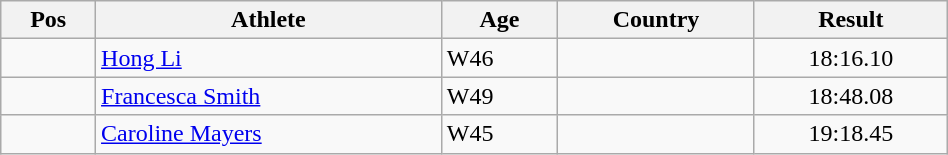<table class="wikitable"  style="text-align:center; width:50%;">
<tr>
<th>Pos</th>
<th>Athlete</th>
<th>Age</th>
<th>Country</th>
<th>Result</th>
</tr>
<tr>
<td align=center></td>
<td align=left><a href='#'>Hong Li</a></td>
<td align=left>W46</td>
<td align=left></td>
<td>18:16.10</td>
</tr>
<tr>
<td align=center></td>
<td align=left><a href='#'>Francesca Smith</a></td>
<td align=left>W49</td>
<td align=left></td>
<td>18:48.08</td>
</tr>
<tr>
<td align=center></td>
<td align=left><a href='#'>Caroline Mayers</a></td>
<td align=left>W45</td>
<td align=left></td>
<td>19:18.45</td>
</tr>
</table>
